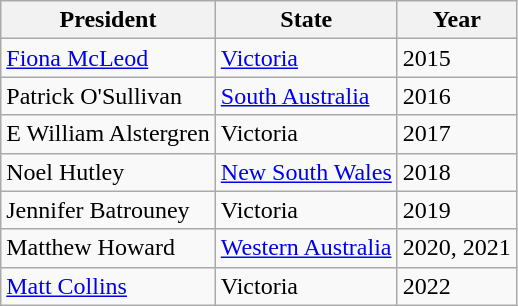<table class="wikitable">
<tr>
<th>President</th>
<th>State</th>
<th>Year</th>
</tr>
<tr>
<td><a href='#'>Fiona McLeod</a></td>
<td><a href='#'>Victoria</a></td>
<td>2015</td>
</tr>
<tr>
<td>Patrick O'Sullivan</td>
<td><a href='#'>South Australia</a></td>
<td>2016</td>
</tr>
<tr>
<td>E William Alstergren</td>
<td>Victoria</td>
<td>2017</td>
</tr>
<tr>
<td>Noel Hutley</td>
<td><a href='#'>New South Wales</a></td>
<td>2018</td>
</tr>
<tr>
<td>Jennifer Batrouney</td>
<td>Victoria</td>
<td>2019</td>
</tr>
<tr>
<td>Matthew Howard</td>
<td><a href='#'>Western Australia</a></td>
<td>2020, 2021</td>
</tr>
<tr>
<td><a href='#'>Matt Collins</a></td>
<td>Victoria</td>
<td>2022</td>
</tr>
</table>
